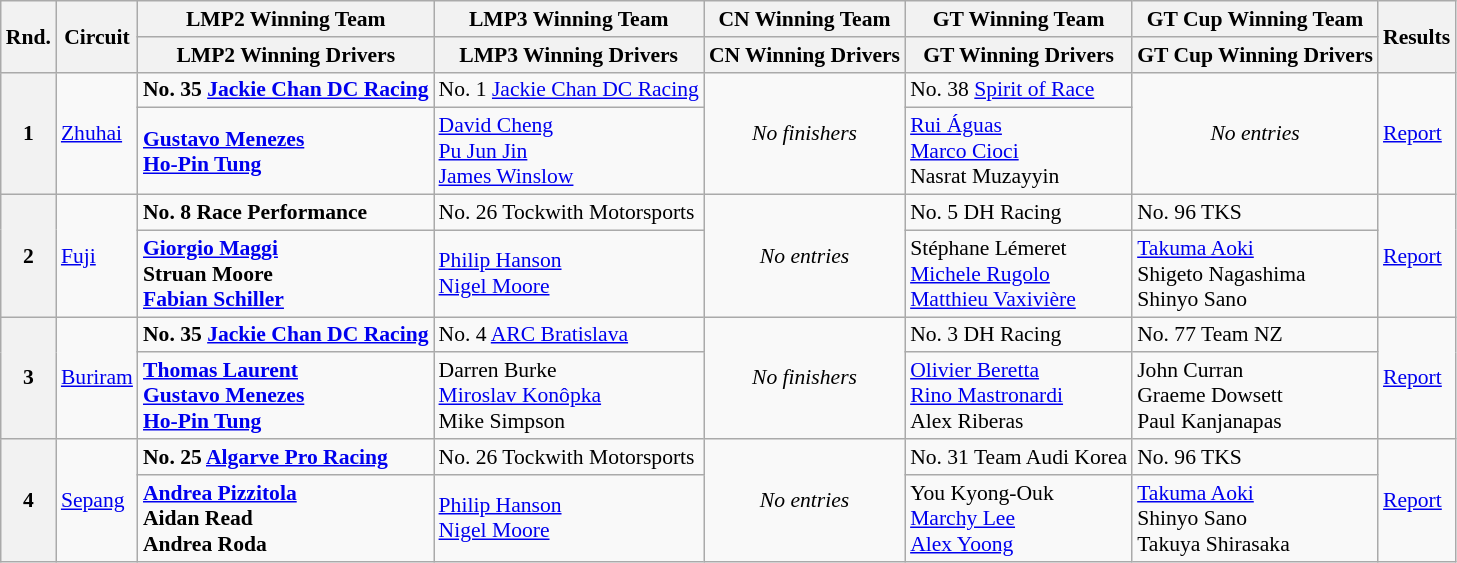<table class="wikitable" style="font-size: 90%;">
<tr>
<th rowspan=2>Rnd.</th>
<th rowspan=2>Circuit</th>
<th>LMP2 Winning Team</th>
<th>LMP3 Winning Team</th>
<th>CN Winning Team</th>
<th>GT Winning Team</th>
<th>GT Cup Winning Team</th>
<th rowspan=2>Results</th>
</tr>
<tr>
<th>LMP2 Winning Drivers</th>
<th>LMP3 Winning Drivers</th>
<th>CN Winning Drivers</th>
<th>GT Winning Drivers</th>
<th>GT Cup Winning Drivers</th>
</tr>
<tr>
<th rowspan=2>1</th>
<td rowspan=2><a href='#'>Zhuhai</a></td>
<td><strong> No. 35 <a href='#'>Jackie Chan DC Racing</a></strong></td>
<td> No. 1 <a href='#'>Jackie Chan DC Racing</a></td>
<td rowspan=2 align=center><em>No finishers</em></td>
<td> No. 38 <a href='#'>Spirit of Race</a></td>
<td rowspan=2 align=center><em>No entries</em></td>
<td rowspan=2><a href='#'>Report</a></td>
</tr>
<tr>
<td><strong> <a href='#'>Gustavo Menezes</a><br> <a href='#'>Ho-Pin Tung</a></strong></td>
<td> <a href='#'>David Cheng</a><br> <a href='#'>Pu Jun Jin</a><br> <a href='#'>James Winslow</a></td>
<td> <a href='#'>Rui Águas</a><br> <a href='#'>Marco Cioci</a><br> Nasrat Muzayyin</td>
</tr>
<tr>
<th rowspan=2>2</th>
<td rowspan=2><a href='#'>Fuji</a></td>
<td><strong> No. 8 Race Performance</strong></td>
<td> No. 26 Tockwith Motorsports</td>
<td rowspan=2 align=center><em>No entries</em></td>
<td> No. 5 DH Racing</td>
<td> No. 96 TKS</td>
<td rowspan=2><a href='#'>Report</a></td>
</tr>
<tr>
<td> <strong><a href='#'>Giorgio Maggi</a><br> Struan Moore<br> <a href='#'>Fabian Schiller</a></strong></td>
<td> <a href='#'>Philip Hanson</a><br> <a href='#'>Nigel Moore</a></td>
<td> Stéphane Lémeret<br> <a href='#'>Michele Rugolo</a><br> <a href='#'>Matthieu Vaxivière</a></td>
<td> <a href='#'>Takuma Aoki</a><br> Shigeto Nagashima<br> Shinyo Sano</td>
</tr>
<tr>
<th rowspan=2>3</th>
<td rowspan=2><a href='#'>Buriram</a></td>
<td><strong> No. 35 <a href='#'>Jackie Chan DC Racing</a></strong></td>
<td> No. 4 <a href='#'>ARC Bratislava</a></td>
<td rowspan=2 align=center><em>No finishers</em></td>
<td> No. 3 DH Racing</td>
<td> No. 77 Team NZ</td>
<td rowspan=2><a href='#'>Report</a></td>
</tr>
<tr>
<td><strong> <a href='#'>Thomas Laurent</a><br> <a href='#'>Gustavo Menezes</a><br> <a href='#'>Ho-Pin Tung</a></strong></td>
<td> Darren Burke<br> <a href='#'>Miroslav Konôpka</a><br> Mike Simpson</td>
<td> <a href='#'>Olivier Beretta</a><br> <a href='#'>Rino Mastronardi</a><br> Alex Riberas</td>
<td> John Curran<br> Graeme Dowsett<br> Paul Kanjanapas</td>
</tr>
<tr>
<th rowspan=2>4</th>
<td rowspan=2><a href='#'>Sepang</a></td>
<td><strong> No. 25 <a href='#'>Algarve Pro Racing</a></strong></td>
<td> No. 26 Tockwith Motorsports</td>
<td rowspan=2 align=center><em>No entries</em></td>
<td> No. 31 Team Audi Korea</td>
<td> No. 96 TKS</td>
<td rowspan=2><a href='#'>Report</a></td>
</tr>
<tr>
<td><strong> <a href='#'>Andrea Pizzitola</a><br> Aidan Read<br> Andrea Roda</strong></td>
<td> <a href='#'>Philip Hanson</a><br> <a href='#'>Nigel Moore</a></td>
<td> You Kyong-Ouk<br> <a href='#'>Marchy Lee</a><br> <a href='#'>Alex Yoong</a></td>
<td> <a href='#'>Takuma Aoki</a><br> Shinyo Sano<br> Takuya Shirasaka</td>
</tr>
</table>
